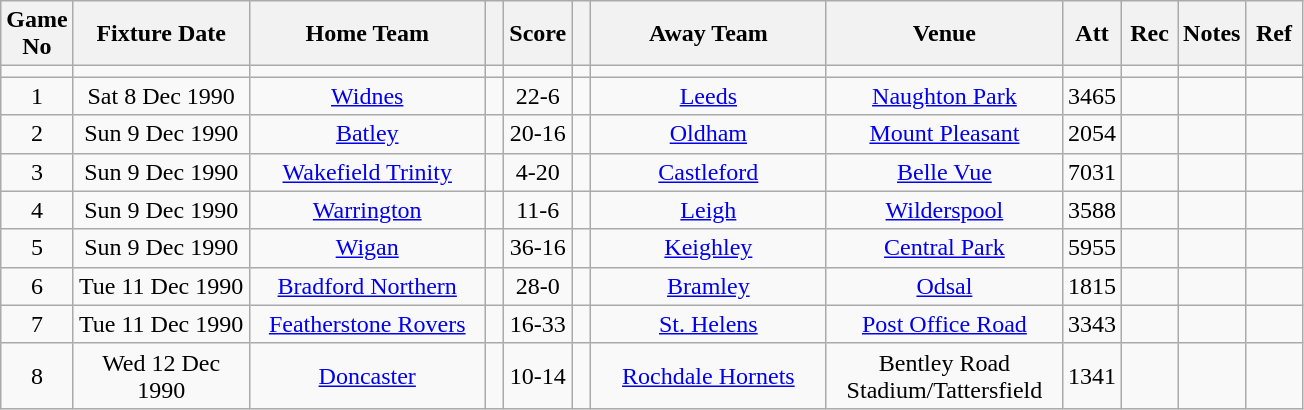<table class="wikitable" style="text-align:center;">
<tr>
<th width=10 abbr="No">Game No</th>
<th width=110 abbr="Date">Fixture Date</th>
<th width=150 abbr="Home Team">Home Team</th>
<th width=5 abbr="space"></th>
<th width=20 abbr="Score">Score</th>
<th width=5 abbr="space"></th>
<th width=150 abbr="Away Team">Away Team</th>
<th width=150 abbr="Venue">Venue</th>
<th width=30 abbr="Att">Att</th>
<th width=30 abbr="Rec">Rec</th>
<th width=20 abbr="Notes">Notes</th>
<th width=30 abbr="Ref">Ref</th>
</tr>
<tr>
<td></td>
<td></td>
<td></td>
<td></td>
<td></td>
<td></td>
<td></td>
<td></td>
<td></td>
<td></td>
<td></td>
<td></td>
</tr>
<tr>
<td>1</td>
<td>Sat 8 Dec 1990</td>
<td><a href='#'>Widnes</a></td>
<td></td>
<td>22-6</td>
<td></td>
<td><a href='#'>Leeds</a></td>
<td><a href='#'>Naughton Park</a></td>
<td>3465</td>
<td></td>
<td></td>
<td></td>
</tr>
<tr>
<td>2</td>
<td>Sun 9 Dec 1990</td>
<td><a href='#'>Batley</a></td>
<td></td>
<td>20-16</td>
<td></td>
<td><a href='#'>Oldham</a></td>
<td><a href='#'>Mount Pleasant</a></td>
<td>2054</td>
<td></td>
<td></td>
<td></td>
</tr>
<tr>
<td>3</td>
<td>Sun 9 Dec 1990</td>
<td><a href='#'>Wakefield Trinity</a></td>
<td></td>
<td>4-20</td>
<td></td>
<td><a href='#'>Castleford</a></td>
<td><a href='#'>Belle Vue</a></td>
<td>7031</td>
<td></td>
<td></td>
<td></td>
</tr>
<tr>
<td>4</td>
<td>Sun 9 Dec 1990</td>
<td><a href='#'>Warrington</a></td>
<td></td>
<td>11-6</td>
<td></td>
<td><a href='#'>Leigh</a></td>
<td><a href='#'>Wilderspool</a></td>
<td>3588</td>
<td></td>
<td></td>
<td></td>
</tr>
<tr>
<td>5</td>
<td>Sun 9 Dec 1990</td>
<td><a href='#'>Wigan</a></td>
<td></td>
<td>36-16</td>
<td></td>
<td><a href='#'>Keighley</a></td>
<td><a href='#'>Central Park</a></td>
<td>5955</td>
<td></td>
<td></td>
<td></td>
</tr>
<tr>
<td>6</td>
<td>Tue 11 Dec 1990</td>
<td><a href='#'>Bradford Northern</a></td>
<td></td>
<td>28-0</td>
<td></td>
<td><a href='#'>Bramley</a></td>
<td><a href='#'>Odsal</a></td>
<td>1815</td>
<td></td>
<td></td>
<td></td>
</tr>
<tr>
<td>7</td>
<td>Tue 11 Dec 1990</td>
<td><a href='#'>Featherstone Rovers</a></td>
<td></td>
<td>16-33</td>
<td></td>
<td><a href='#'>St. Helens</a></td>
<td><a href='#'>Post Office Road</a></td>
<td>3343</td>
<td></td>
<td></td>
<td></td>
</tr>
<tr>
<td>8</td>
<td>Wed 12 Dec 1990</td>
<td><a href='#'>Doncaster</a></td>
<td></td>
<td>10-14</td>
<td></td>
<td><a href='#'>Rochdale Hornets</a></td>
<td>Bentley Road Stadium/Tattersfield</td>
<td>1341</td>
<td></td>
<td></td>
<td></td>
</tr>
</table>
